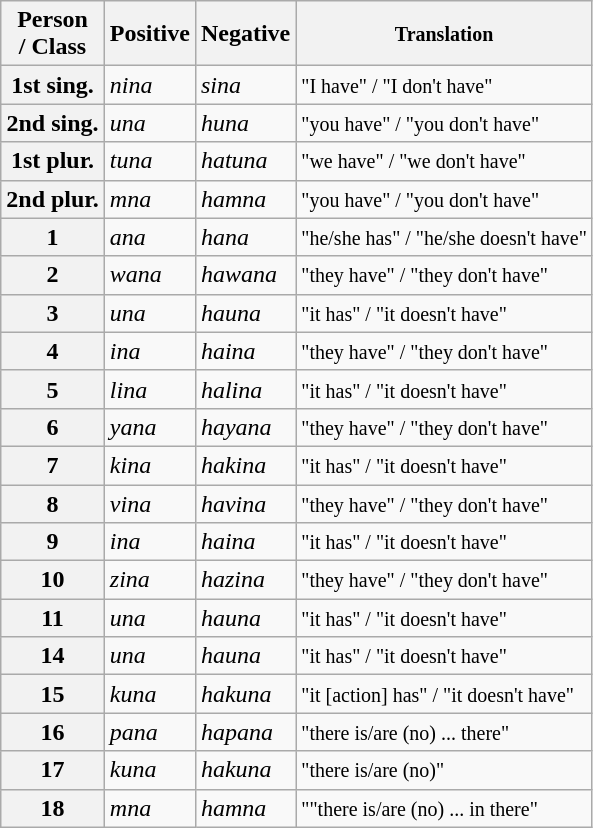<table class="wikitable">
<tr>
<th>Person<br>/ Class</th>
<th>Positive</th>
<th>Negative</th>
<th><small>Translation</small></th>
</tr>
<tr>
<th>1st sing.</th>
<td><em>nina</em></td>
<td><em>sina</em></td>
<td><small>"I have" / "I don't have"</small></td>
</tr>
<tr>
<th>2nd sing.</th>
<td><em>una</em></td>
<td><em>huna</em></td>
<td><small>"you have" / "you don't have"</small></td>
</tr>
<tr>
<th>1st plur.</th>
<td><em>tuna</em></td>
<td><em>hatuna</em></td>
<td><small>"we have" / "we don't have"</small></td>
</tr>
<tr>
<th>2nd plur.</th>
<td><em>mna</em></td>
<td><em>hamna</em></td>
<td><small>"you have" / "you don't have"</small></td>
</tr>
<tr>
<th>1</th>
<td><em>ana</em></td>
<td><em>hana</em></td>
<td><small>"he/she has" / "he/she doesn't have"</small></td>
</tr>
<tr>
<th>2</th>
<td><em>wana</em></td>
<td><em>hawana</em></td>
<td><small>"they have" / "they don't have"</small></td>
</tr>
<tr>
<th>3</th>
<td><em>una</em></td>
<td><em>hauna</em></td>
<td><small>"it has" / "it doesn't have"</small></td>
</tr>
<tr>
<th>4</th>
<td><em>ina</em></td>
<td><em>haina</em></td>
<td><small>"they have" / "they don't have"</small></td>
</tr>
<tr>
<th>5</th>
<td><em>lina</em></td>
<td><em>halina</em></td>
<td><small>"it has" / "it doesn't have"</small></td>
</tr>
<tr>
<th>6</th>
<td><em>yana</em></td>
<td><em>hayana</em></td>
<td><small>"they have" / "they don't have"</small></td>
</tr>
<tr>
<th>7</th>
<td><em>kina</em></td>
<td><em>hakina</em></td>
<td><small>"it has" / "it doesn't have"</small></td>
</tr>
<tr>
<th>8</th>
<td><em>vina</em></td>
<td><em>havina</em></td>
<td><small>"they have" / "they don't have"</small></td>
</tr>
<tr>
<th>9</th>
<td><em>ina</em></td>
<td><em>haina</em></td>
<td><small>"it has" / "it doesn't have"</small></td>
</tr>
<tr>
<th>10</th>
<td><em>zina</em></td>
<td><em>hazina</em></td>
<td><small>"they have" / "they don't have"</small></td>
</tr>
<tr>
<th>11</th>
<td><em>una</em></td>
<td><em>hauna</em></td>
<td><small>"it has" / "it doesn't have"</small></td>
</tr>
<tr>
<th>14</th>
<td><em>una</em></td>
<td><em>hauna</em></td>
<td><small>"it has" / "it doesn't have"</small></td>
</tr>
<tr>
<th>15</th>
<td><em>kuna</em></td>
<td><em>hakuna</em></td>
<td><small>"it [action] has" / "it doesn't have"</small></td>
</tr>
<tr>
<th>16</th>
<td><em>pana</em></td>
<td><em>hapana</em></td>
<td><small>"there is/are (no) ... there"</small></td>
</tr>
<tr>
<th>17</th>
<td><em>kuna</em></td>
<td><em>hakuna</em></td>
<td><small>"there is/are (no)"</small></td>
</tr>
<tr>
<th>18</th>
<td><em>mna</em></td>
<td><em>hamna</em></td>
<td><small>""there is/are (no) ... in there"</small></td>
</tr>
</table>
